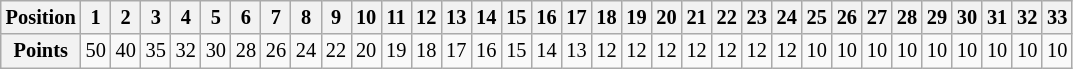<table class="wikitable" style="font-size: 85%">
<tr valign="top">
<th>Position</th>
<th>1</th>
<th>2</th>
<th>3</th>
<th>4</th>
<th>5</th>
<th>6</th>
<th>7</th>
<th>8</th>
<th>9</th>
<th>10</th>
<th>11</th>
<th>12</th>
<th>13</th>
<th>14</th>
<th>15</th>
<th>16</th>
<th>17</th>
<th>18</th>
<th>19</th>
<th>20</th>
<th>21</th>
<th>22</th>
<th>23</th>
<th>24</th>
<th>25</th>
<th>26</th>
<th>27</th>
<th>28</th>
<th>29</th>
<th>30</th>
<th>31</th>
<th>32</th>
<th>33</th>
</tr>
<tr>
<th>Points</th>
<td>50</td>
<td>40</td>
<td>35</td>
<td>32</td>
<td>30</td>
<td>28</td>
<td>26</td>
<td>24</td>
<td>22</td>
<td>20</td>
<td>19</td>
<td>18</td>
<td>17</td>
<td>16</td>
<td>15</td>
<td>14</td>
<td>13</td>
<td>12</td>
<td>12</td>
<td>12</td>
<td>12</td>
<td>12</td>
<td>12</td>
<td>12</td>
<td>10</td>
<td>10</td>
<td>10</td>
<td>10</td>
<td>10</td>
<td>10</td>
<td>10</td>
<td>10</td>
<td>10</td>
</tr>
</table>
